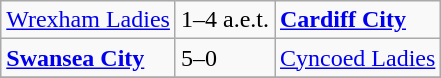<table class="wikitable">
<tr>
<td><a href='#'>Wrexham Ladies</a></td>
<td>1–4 a.e.t.</td>
<td><strong><a href='#'>Cardiff City</a></strong></td>
</tr>
<tr>
<td><strong><a href='#'>Swansea City</a></strong></td>
<td>5–0</td>
<td><a href='#'>Cyncoed Ladies</a></td>
</tr>
<tr>
</tr>
</table>
